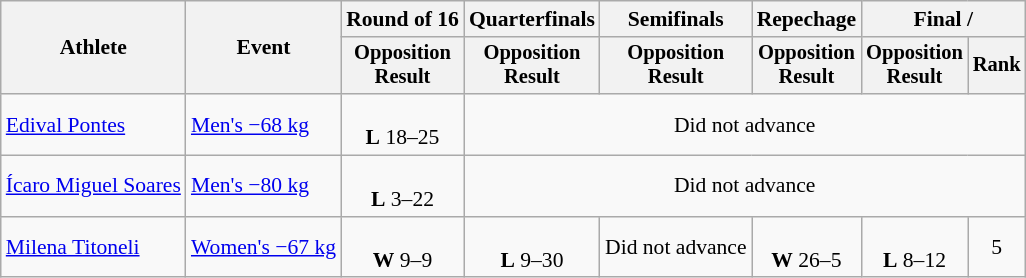<table class="wikitable" style="font-size:90%;">
<tr>
<th rowspan=2>Athlete</th>
<th rowspan=2>Event</th>
<th>Round of 16</th>
<th>Quarterfinals</th>
<th>Semifinals</th>
<th>Repechage</th>
<th colspan=2>Final / </th>
</tr>
<tr style="font-size:95%">
<th>Opposition<br>Result</th>
<th>Opposition<br>Result</th>
<th>Opposition<br>Result</th>
<th>Opposition<br>Result</th>
<th>Opposition<br>Result</th>
<th>Rank</th>
</tr>
<tr align=center>
<td align=left><a href='#'>Edival Pontes</a></td>
<td align=left><a href='#'>Men's −68 kg</a></td>
<td><br><strong>L</strong> 18–25</td>
<td colspan=5>Did not advance</td>
</tr>
<tr align=center>
<td align=left><a href='#'>Ícaro Miguel Soares</a></td>
<td align=left><a href='#'>Men's −80 kg</a></td>
<td><br><strong>L</strong> 3–22</td>
<td colspan=5>Did not advance</td>
</tr>
<tr align=center>
<td align=left><a href='#'>Milena Titoneli</a></td>
<td align=left><a href='#'>Women's −67 kg</a></td>
<td><br><strong>W</strong> 9–9 </td>
<td><br><strong>L</strong> 9–30 </td>
<td>Did not advance</td>
<td><br><strong>W</strong> 26–5 </td>
<td><br><strong>L</strong> 8–12</td>
<td>5</td>
</tr>
</table>
